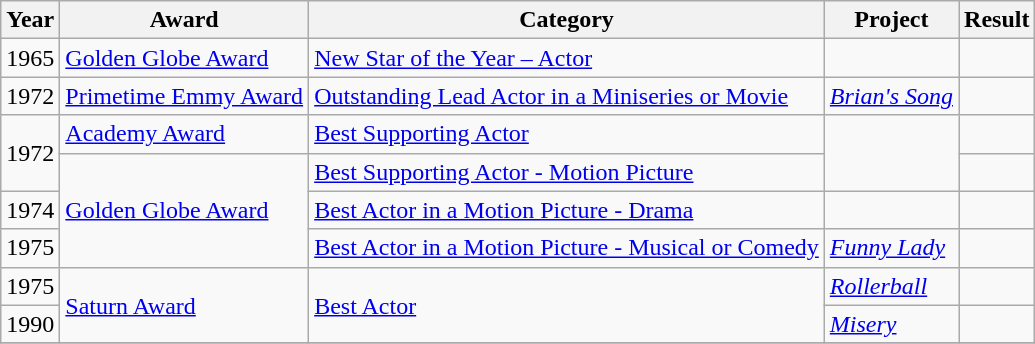<table class="wikitable sortable">
<tr>
<th>Year</th>
<th>Award</th>
<th>Category</th>
<th>Project</th>
<th>Result</th>
</tr>
<tr>
<td>1965</td>
<td><a href='#'>Golden Globe Award</a></td>
<td><a href='#'>New Star of the Year – Actor</a></td>
<td></td>
<td></td>
</tr>
<tr>
<td>1972</td>
<td><a href='#'>Primetime Emmy Award</a></td>
<td><a href='#'>Outstanding Lead Actor in a Miniseries or Movie</a></td>
<td><em><a href='#'>Brian's Song</a></em></td>
<td></td>
</tr>
<tr>
<td rowspan=2>1972</td>
<td><a href='#'>Academy Award</a></td>
<td><a href='#'>Best Supporting Actor</a></td>
<td rowspan=2></td>
<td></td>
</tr>
<tr>
<td rowspan=3><a href='#'>Golden Globe Award</a></td>
<td><a href='#'>Best Supporting Actor - Motion Picture</a></td>
<td></td>
</tr>
<tr>
<td>1974</td>
<td><a href='#'>Best Actor in a Motion Picture - Drama</a></td>
<td></td>
<td></td>
</tr>
<tr>
<td>1975</td>
<td><a href='#'>Best Actor in a Motion Picture - Musical or Comedy</a></td>
<td><em><a href='#'>Funny Lady</a></em></td>
<td></td>
</tr>
<tr>
<td>1975</td>
<td rowspan=2><a href='#'>Saturn Award</a></td>
<td rowspan=2><a href='#'>Best Actor</a></td>
<td><em><a href='#'>Rollerball</a></em></td>
<td></td>
</tr>
<tr>
<td>1990</td>
<td><em><a href='#'>Misery</a></em></td>
<td></td>
</tr>
<tr>
</tr>
</table>
